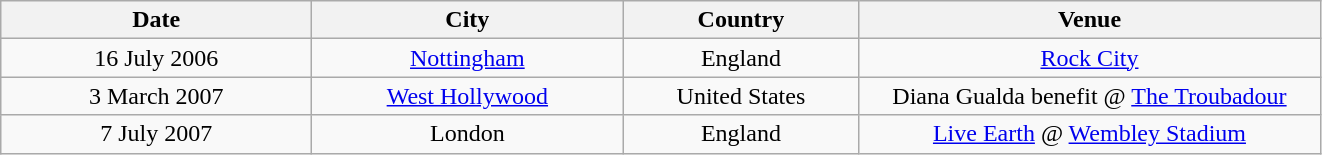<table class="wikitable" style="text-align:center;">
<tr>
<th width="200">Date</th>
<th width="200">City</th>
<th width="150">Country</th>
<th width="300">Venue</th>
</tr>
<tr>
<td>16 July 2006</td>
<td><a href='#'>Nottingham</a></td>
<td>England</td>
<td><a href='#'>Rock City</a></td>
</tr>
<tr>
<td>3 March 2007</td>
<td><a href='#'>West Hollywood</a></td>
<td>United States</td>
<td>Diana Gualda benefit @ <a href='#'>The Troubadour</a></td>
</tr>
<tr>
<td>7 July 2007</td>
<td>London</td>
<td>England</td>
<td><a href='#'>Live Earth</a> @ <a href='#'>Wembley Stadium</a></td>
</tr>
</table>
